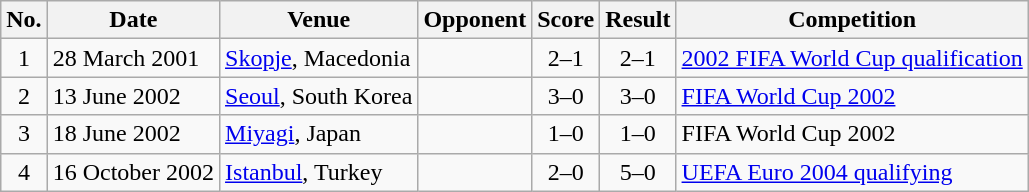<table class="wikitable sortable">
<tr>
<th scope="col">No.</th>
<th scope="col">Date</th>
<th scope="col">Venue</th>
<th scope="col">Opponent</th>
<th scope="col">Score</th>
<th scope="col">Result</th>
<th scope="col">Competition</th>
</tr>
<tr>
<td align="center">1</td>
<td>28 March 2001</td>
<td><a href='#'>Skopje</a>, Macedonia</td>
<td></td>
<td align="center">2–1</td>
<td align="center">2–1</td>
<td><a href='#'>2002 FIFA World Cup qualification</a></td>
</tr>
<tr>
<td align="center">2</td>
<td>13 June 2002</td>
<td><a href='#'>Seoul</a>, South Korea</td>
<td></td>
<td align="center">3–0</td>
<td align="center">3–0</td>
<td><a href='#'>FIFA World Cup 2002</a></td>
</tr>
<tr>
<td align="center">3</td>
<td>18 June 2002</td>
<td><a href='#'>Miyagi</a>, Japan</td>
<td></td>
<td align="center">1–0</td>
<td align="center">1–0</td>
<td>FIFA World Cup 2002</td>
</tr>
<tr>
<td align="center">4</td>
<td>16 October 2002</td>
<td><a href='#'>Istanbul</a>, Turkey</td>
<td></td>
<td align="center">2–0</td>
<td align="center">5–0</td>
<td><a href='#'>UEFA Euro 2004 qualifying</a></td>
</tr>
</table>
